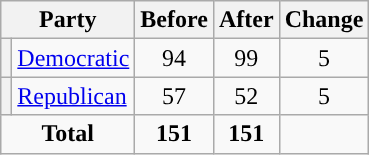<table class="wikitable" style="text-align:center;">
<tr>
<th colspan="2">Party</th>
<th>Before</th>
<th>After</th>
<th>Change</th>
</tr>
<tr>
<th style="background-color:"></th>
<td style="text-align:left;"><a href='#'>Democratic</a></td>
<td>94</td>
<td>99</td>
<td> 5</td>
</tr>
<tr>
<th style="background-color:"></th>
<td style="text-align:left;"><a href='#'>Republican</a></td>
<td>57</td>
<td>52</td>
<td> 5</td>
</tr>
<tr>
<td colspan="2"><strong>Total</strong></td>
<td><strong>151</strong></td>
<td><strong>151</strong></td>
<td></td>
</tr>
</table>
